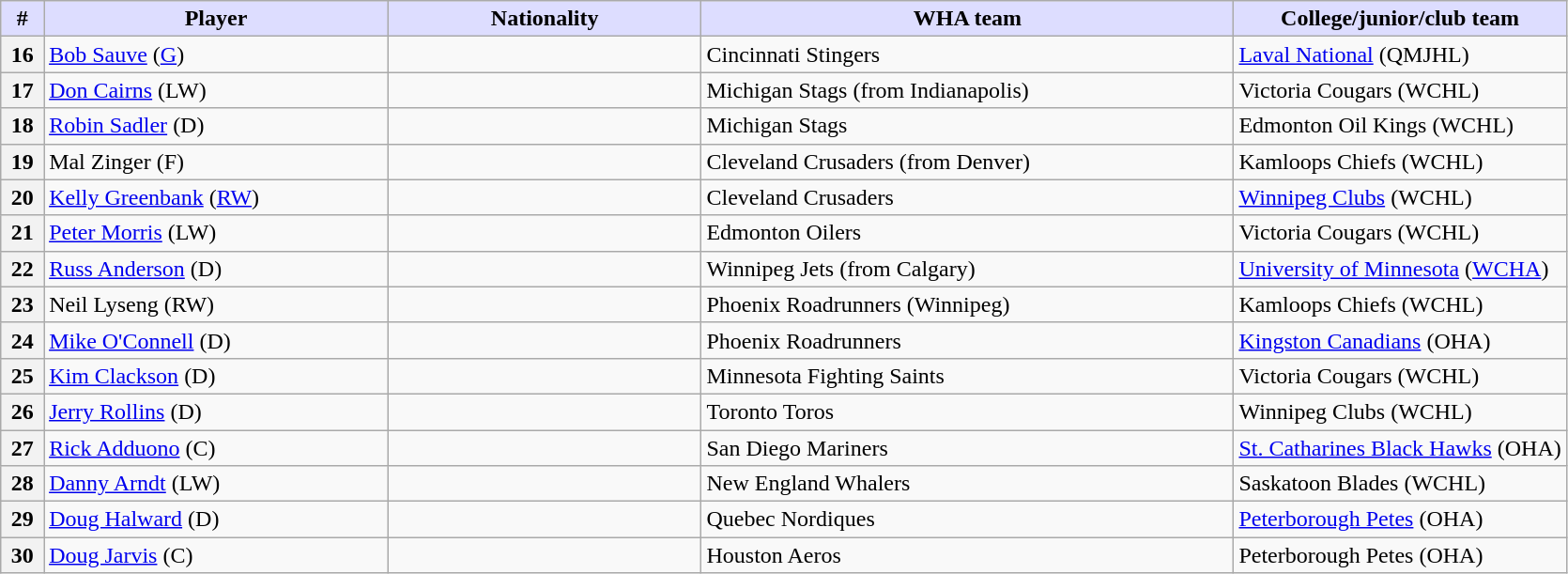<table class="wikitable">
<tr>
<th style="background:#ddf; width:2.75%;">#</th>
<th style="background:#ddf; width:22.0%;">Player</th>
<th style="background:#ddf; width:20.0%;">Nationality</th>
<th style="background:#ddf; width:34.0%;">WHA team</th>
<th style="background:#ddf; width:100.0%;">College/junior/club team</th>
</tr>
<tr>
<th>16</th>
<td><a href='#'>Bob Sauve</a> (<a href='#'>G</a>)</td>
<td></td>
<td>Cincinnati Stingers</td>
<td><a href='#'>Laval National</a> (QMJHL)</td>
</tr>
<tr>
<th>17</th>
<td><a href='#'>Don Cairns</a> (LW)</td>
<td></td>
<td>Michigan Stags (from Indianapolis)</td>
<td>Victoria Cougars (WCHL)</td>
</tr>
<tr>
<th>18</th>
<td><a href='#'>Robin Sadler</a> (D)</td>
<td></td>
<td>Michigan Stags</td>
<td>Edmonton Oil Kings (WCHL)</td>
</tr>
<tr>
<th>19</th>
<td>Mal Zinger (F)</td>
<td></td>
<td>Cleveland Crusaders (from Denver)</td>
<td>Kamloops Chiefs (WCHL)</td>
</tr>
<tr>
<th>20</th>
<td><a href='#'>Kelly Greenbank</a> (<a href='#'>RW</a>)</td>
<td></td>
<td>Cleveland Crusaders</td>
<td><a href='#'>Winnipeg Clubs</a> (WCHL)</td>
</tr>
<tr>
<th>21</th>
<td><a href='#'>Peter Morris</a> (LW)</td>
<td></td>
<td>Edmonton Oilers</td>
<td>Victoria Cougars (WCHL)</td>
</tr>
<tr>
<th>22</th>
<td><a href='#'>Russ Anderson</a> (D)</td>
<td></td>
<td>Winnipeg Jets (from Calgary)</td>
<td><a href='#'>University of Minnesota</a> (<a href='#'>WCHA</a>)</td>
</tr>
<tr>
<th>23</th>
<td>Neil Lyseng (RW)</td>
<td></td>
<td>Phoenix Roadrunners (Winnipeg)</td>
<td>Kamloops Chiefs (WCHL)</td>
</tr>
<tr>
<th>24</th>
<td><a href='#'>Mike O'Connell</a> (D)</td>
<td></td>
<td>Phoenix Roadrunners</td>
<td><a href='#'>Kingston Canadians</a> (OHA)</td>
</tr>
<tr>
<th>25</th>
<td><a href='#'>Kim Clackson</a> (D)</td>
<td></td>
<td>Minnesota Fighting Saints</td>
<td>Victoria Cougars (WCHL)</td>
</tr>
<tr>
<th>26</th>
<td><a href='#'>Jerry Rollins</a> (D)</td>
<td></td>
<td>Toronto Toros</td>
<td>Winnipeg Clubs (WCHL)</td>
</tr>
<tr>
<th>27</th>
<td><a href='#'>Rick Adduono</a> (C)</td>
<td></td>
<td>San Diego Mariners</td>
<td><a href='#'>St. Catharines Black Hawks</a> (OHA)</td>
</tr>
<tr>
<th>28</th>
<td><a href='#'>Danny Arndt</a> (LW)</td>
<td></td>
<td>New England Whalers</td>
<td>Saskatoon Blades (WCHL)</td>
</tr>
<tr>
<th>29</th>
<td><a href='#'>Doug Halward</a> (D)</td>
<td></td>
<td>Quebec Nordiques</td>
<td><a href='#'>Peterborough Petes</a> (OHA)</td>
</tr>
<tr>
<th>30</th>
<td><a href='#'>Doug Jarvis</a> (C)</td>
<td></td>
<td>Houston Aeros</td>
<td>Peterborough Petes (OHA)</td>
</tr>
</table>
